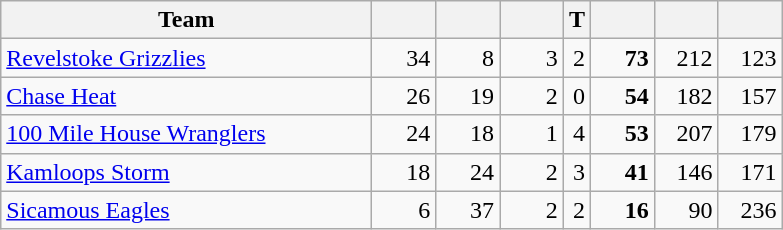<table class="wikitable sortable" style="text-align: right">
<tr>
<th style="width:15em">Team</th>
<th style="width:2.2em"></th>
<th style="width:2.2em"></th>
<th style="width:2.2em"></th>
<th>T</th>
<th style="width:2.2em"></th>
<th style="width:2.2em"></th>
<th style="width:2.2em"></th>
</tr>
<tr>
<td align="left"><a href='#'>Revelstoke Grizzlies</a></td>
<td>34</td>
<td>8</td>
<td>3</td>
<td>2</td>
<td><strong>73</strong></td>
<td>212</td>
<td>123</td>
</tr>
<tr>
<td align="left"><a href='#'>Chase Heat</a></td>
<td>26</td>
<td>19</td>
<td>2</td>
<td>0</td>
<td><strong>54</strong></td>
<td>182</td>
<td>157</td>
</tr>
<tr>
<td align="left"><a href='#'>100 Mile House Wranglers</a></td>
<td>24</td>
<td>18</td>
<td>1</td>
<td>4</td>
<td><strong>53</strong></td>
<td>207</td>
<td>179</td>
</tr>
<tr>
<td align="left"><a href='#'>Kamloops Storm</a></td>
<td>18</td>
<td>24</td>
<td>2</td>
<td>3</td>
<td><strong>41</strong></td>
<td>146</td>
<td>171</td>
</tr>
<tr>
<td align="left"><a href='#'>Sicamous Eagles</a></td>
<td>6</td>
<td>37</td>
<td>2</td>
<td>2</td>
<td><strong>16</strong></td>
<td>90</td>
<td>236</td>
</tr>
</table>
